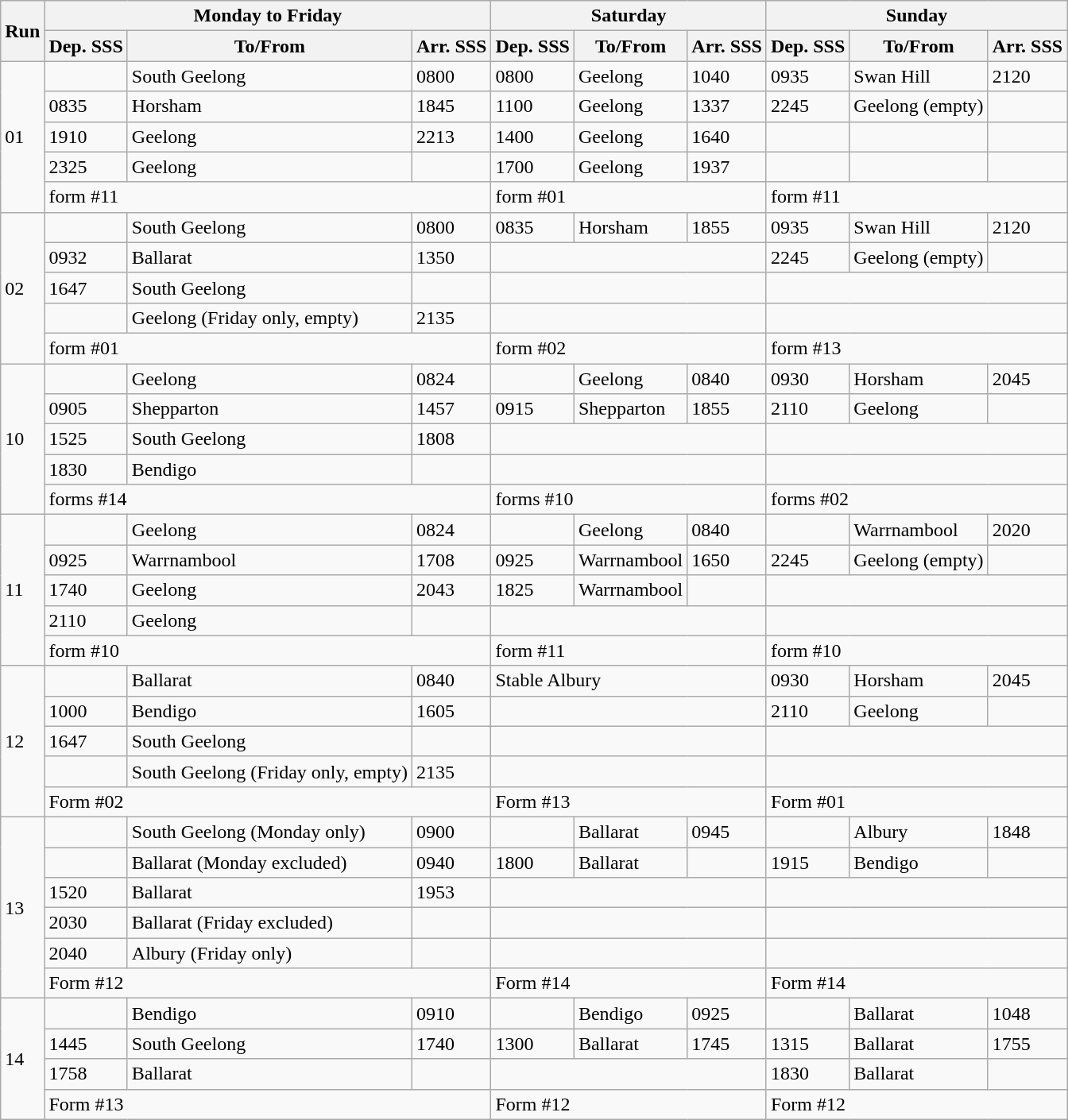<table class="wikitable">
<tr>
<th Rowspan="2">Run</th>
<th Colspan="3">Monday to Friday</th>
<th Colspan="3">Saturday</th>
<th Colspan="3">Sunday</th>
</tr>
<tr>
<th>Dep. SSS</th>
<th>To/From</th>
<th>Arr. SSS</th>
<th>Dep. SSS</th>
<th>To/From</th>
<th>Arr. SSS</th>
<th>Dep. SSS</th>
<th>To/From</th>
<th>Arr. SSS</th>
</tr>
<tr>
<td Rowspan="5">01</td>
<td></td>
<td>South Geelong</td>
<td>0800</td>
<td>0800</td>
<td>Geelong</td>
<td>1040</td>
<td>0935</td>
<td>Swan Hill</td>
<td>2120</td>
</tr>
<tr>
<td>0835</td>
<td>Horsham</td>
<td>1845</td>
<td>1100</td>
<td>Geelong</td>
<td>1337</td>
<td>2245</td>
<td>Geelong (empty)</td>
<td></td>
</tr>
<tr>
<td>1910</td>
<td>Geelong</td>
<td>2213</td>
<td>1400</td>
<td>Geelong</td>
<td>1640</td>
<td></td>
<td></td>
<td></td>
</tr>
<tr>
<td>2325</td>
<td>Geelong</td>
<td></td>
<td>1700</td>
<td>Geelong</td>
<td>1937</td>
<td></td>
<td></td>
<td></td>
</tr>
<tr>
<td colspan="3">form #11</td>
<td colspan="3">form #01</td>
<td colspan="3">form #11</td>
</tr>
<tr>
<td Rowspan="5">02</td>
<td></td>
<td>South Geelong</td>
<td>0800</td>
<td>0835</td>
<td>Horsham</td>
<td>1855</td>
<td>0935</td>
<td>Swan Hill</td>
<td>2120</td>
</tr>
<tr>
<td>0932</td>
<td>Ballarat</td>
<td>1350</td>
<td colspan="3"></td>
<td>2245</td>
<td>Geelong (empty)</td>
<td></td>
</tr>
<tr>
<td>1647</td>
<td>South Geelong</td>
<td></td>
<td colspan="3"></td>
<td colspan="3"></td>
</tr>
<tr>
<td></td>
<td>Geelong (Friday only, empty)</td>
<td>2135</td>
<td colspan="3"></td>
<td colspan="3"></td>
</tr>
<tr>
<td colspan="3">form #01</td>
<td colspan="3">form #02</td>
<td colspan="3">form #13</td>
</tr>
<tr>
<td rowspan="5">10</td>
<td></td>
<td>Geelong</td>
<td>0824</td>
<td></td>
<td>Geelong</td>
<td>0840</td>
<td>0930</td>
<td>Horsham</td>
<td>2045</td>
</tr>
<tr>
<td>0905</td>
<td>Shepparton</td>
<td>1457</td>
<td>0915</td>
<td>Shepparton</td>
<td>1855</td>
<td>2110</td>
<td>Geelong</td>
<td></td>
</tr>
<tr>
<td>1525</td>
<td>South Geelong</td>
<td>1808</td>
<td colspan="3"></td>
<td colspan="3"></td>
</tr>
<tr>
<td>1830</td>
<td>Bendigo</td>
<td></td>
<td colspan="3"></td>
<td colspan="3"></td>
</tr>
<tr>
<td colspan="3">forms #14</td>
<td colspan="3">forms #10</td>
<td colspan="3">forms #02</td>
</tr>
<tr>
<td Rowspan="5">11</td>
<td></td>
<td>Geelong</td>
<td>0824</td>
<td></td>
<td>Geelong</td>
<td>0840</td>
<td></td>
<td>Warrnambool</td>
<td>2020</td>
</tr>
<tr>
<td>0925</td>
<td>Warrnambool</td>
<td>1708</td>
<td>0925</td>
<td>Warrnambool</td>
<td>1650</td>
<td>2245</td>
<td>Geelong (empty)</td>
<td></td>
</tr>
<tr>
<td>1740</td>
<td>Geelong</td>
<td>2043</td>
<td>1825</td>
<td>Warrnambool</td>
<td></td>
<td colspan="3"></td>
</tr>
<tr>
<td>2110</td>
<td>Geelong</td>
<td></td>
<td colspan="3"></td>
<td colspan="3"></td>
</tr>
<tr>
<td colspan="3">form #10</td>
<td colspan="3">form #11</td>
<td colspan="3">form #10</td>
</tr>
<tr>
<td rowspan="5">12</td>
<td></td>
<td>Ballarat</td>
<td>0840</td>
<td colspan="3">Stable Albury</td>
<td>0930</td>
<td>Horsham</td>
<td>2045</td>
</tr>
<tr>
<td>1000</td>
<td>Bendigo</td>
<td>1605</td>
<td colspan="3"></td>
<td>2110</td>
<td>Geelong</td>
<td></td>
</tr>
<tr>
<td>1647</td>
<td>South Geelong</td>
<td></td>
<td colspan="3"></td>
<td colspan="3"></td>
</tr>
<tr>
<td></td>
<td>South Geelong (Friday only, empty)</td>
<td>2135</td>
<td colspan="3"></td>
<td colspan="3"></td>
</tr>
<tr>
<td colspan="3">Form #02</td>
<td colspan="3">Form #13</td>
<td colspan="3">Form #01</td>
</tr>
<tr>
<td rowspan="6">13</td>
<td></td>
<td>South Geelong (Monday only)</td>
<td>0900</td>
<td></td>
<td>Ballarat</td>
<td>0945</td>
<td></td>
<td>Albury</td>
<td>1848</td>
</tr>
<tr>
<td></td>
<td>Ballarat (Monday excluded)</td>
<td>0940</td>
<td>1800</td>
<td>Ballarat</td>
<td></td>
<td>1915</td>
<td>Bendigo</td>
<td></td>
</tr>
<tr>
<td>1520</td>
<td>Ballarat</td>
<td>1953</td>
<td colspan="3"></td>
<td colspan="3"></td>
</tr>
<tr>
<td>2030</td>
<td>Ballarat (Friday excluded)</td>
<td></td>
<td colspan="3"></td>
<td colspan="3"></td>
</tr>
<tr>
<td>2040</td>
<td>Albury (Friday only)</td>
<td></td>
<td colspan="3"></td>
<td colspan="3"></td>
</tr>
<tr>
<td colspan="3">Form #12</td>
<td colspan="3">Form #14</td>
<td colspan="3">Form #14</td>
</tr>
<tr>
<td rowspan="4">14</td>
<td></td>
<td>Bendigo</td>
<td>0910</td>
<td></td>
<td>Bendigo</td>
<td>0925</td>
<td></td>
<td>Ballarat</td>
<td>1048</td>
</tr>
<tr>
<td>1445</td>
<td>South Geelong</td>
<td>1740</td>
<td>1300</td>
<td>Ballarat</td>
<td>1745</td>
<td>1315</td>
<td>Ballarat</td>
<td>1755</td>
</tr>
<tr>
<td>1758</td>
<td>Ballarat</td>
<td></td>
<td colspan="3"></td>
<td>1830</td>
<td>Ballarat</td>
</tr>
<tr>
<td colspan="3">Form #13</td>
<td colspan="3">Form #12</td>
<td colspan="3">Form #12</td>
</tr>
</table>
